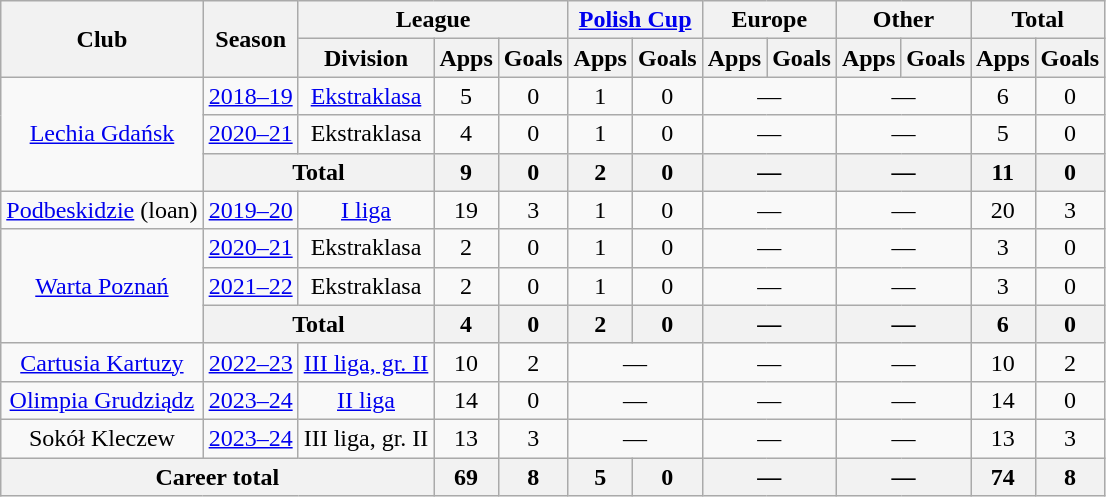<table class="wikitable" style="text-align: center;">
<tr>
<th rowspan="2">Club</th>
<th rowspan="2">Season</th>
<th colspan="3">League</th>
<th colspan="2"><a href='#'>Polish Cup</a></th>
<th colspan="2">Europe</th>
<th colspan="2">Other</th>
<th colspan="2">Total</th>
</tr>
<tr>
<th>Division</th>
<th>Apps</th>
<th>Goals</th>
<th>Apps</th>
<th>Goals</th>
<th>Apps</th>
<th>Goals</th>
<th>Apps</th>
<th>Goals</th>
<th>Apps</th>
<th>Goals</th>
</tr>
<tr>
<td rowspan="3"><a href='#'>Lechia Gdańsk</a></td>
<td><a href='#'>2018–19</a></td>
<td><a href='#'>Ekstraklasa</a></td>
<td>5</td>
<td>0</td>
<td>1</td>
<td>0</td>
<td colspan="2">—</td>
<td colspan="2">—</td>
<td>6</td>
<td>0</td>
</tr>
<tr>
<td><a href='#'>2020–21</a></td>
<td>Ekstraklasa</td>
<td>4</td>
<td>0</td>
<td>1</td>
<td>0</td>
<td colspan="2">—</td>
<td colspan="2">—</td>
<td>5</td>
<td>0</td>
</tr>
<tr>
<th colspan="2">Total</th>
<th>9</th>
<th>0</th>
<th>2</th>
<th>0</th>
<th colspan="2">—</th>
<th colspan="2">—</th>
<th>11</th>
<th>0</th>
</tr>
<tr>
<td><a href='#'>Podbeskidzie</a> (loan)</td>
<td><a href='#'>2019–20</a></td>
<td><a href='#'>I liga</a></td>
<td>19</td>
<td>3</td>
<td>1</td>
<td>0</td>
<td colspan="2">—</td>
<td colspan="2">—</td>
<td>20</td>
<td>3</td>
</tr>
<tr>
<td rowspan="3"><a href='#'>Warta Poznań</a></td>
<td><a href='#'>2020–21</a></td>
<td>Ekstraklasa</td>
<td>2</td>
<td>0</td>
<td>1</td>
<td>0</td>
<td colspan="2">—</td>
<td colspan="2">—</td>
<td>3</td>
<td>0</td>
</tr>
<tr>
<td><a href='#'>2021–22</a></td>
<td>Ekstraklasa</td>
<td>2</td>
<td>0</td>
<td>1</td>
<td>0</td>
<td colspan="2">—</td>
<td colspan="2">—</td>
<td>3</td>
<td>0</td>
</tr>
<tr>
<th colspan="2">Total</th>
<th>4</th>
<th>0</th>
<th>2</th>
<th>0</th>
<th colspan="2">—</th>
<th colspan="2">—</th>
<th>6</th>
<th>0</th>
</tr>
<tr>
<td rowspan="1"><a href='#'>Cartusia Kartuzy</a></td>
<td><a href='#'>2022–23</a></td>
<td><a href='#'>III liga, gr. II</a></td>
<td>10</td>
<td>2</td>
<td colspan="2">—</td>
<td colspan="2">—</td>
<td colspan="2">—</td>
<td>10</td>
<td>2</td>
</tr>
<tr>
<td rowspan="1"><a href='#'>Olimpia Grudziądz</a></td>
<td><a href='#'>2023–24</a></td>
<td><a href='#'>II liga</a></td>
<td>14</td>
<td>0</td>
<td colspan="2">—</td>
<td colspan="2">—</td>
<td colspan="2">—</td>
<td>14</td>
<td>0</td>
</tr>
<tr>
<td rowspan="1">Sokół Kleczew</td>
<td><a href='#'>2023–24</a></td>
<td>III liga, gr. II</td>
<td>13</td>
<td>3</td>
<td colspan="2">—</td>
<td colspan="2">—</td>
<td colspan="2">—</td>
<td>13</td>
<td>3</td>
</tr>
<tr>
<th colspan="3">Career total</th>
<th>69</th>
<th>8</th>
<th>5</th>
<th>0</th>
<th colspan="2">—</th>
<th colspan="2">—</th>
<th>74</th>
<th>8</th>
</tr>
</table>
